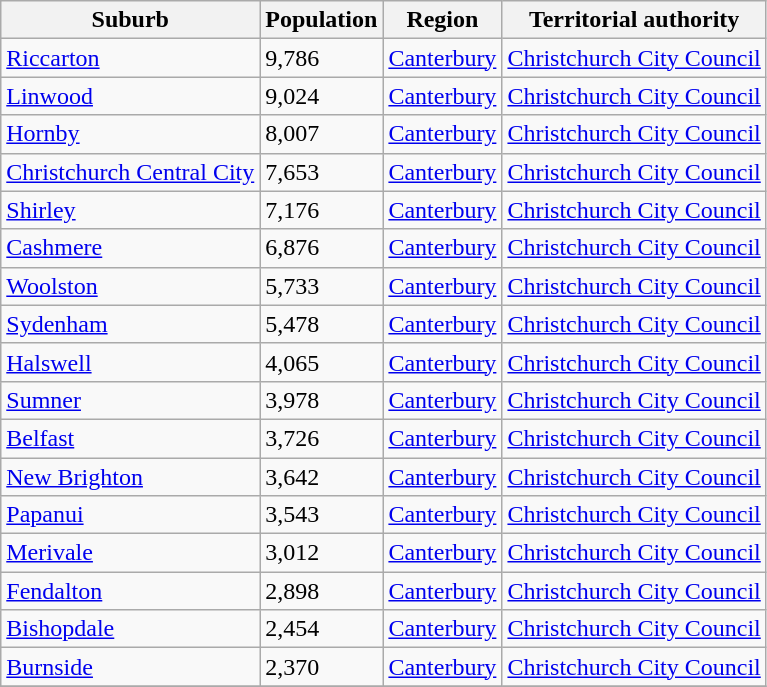<table class="wikitable sortable">
<tr>
<th align="left">Suburb</th>
<th>Population</th>
<th>Region</th>
<th>Territorial authority</th>
</tr>
<tr>
<td><a href='#'>Riccarton</a></td>
<td>9,786</td>
<td><a href='#'>Canterbury</a></td>
<td><a href='#'>Christchurch City Council</a></td>
</tr>
<tr>
<td><a href='#'>Linwood</a></td>
<td>9,024</td>
<td><a href='#'>Canterbury</a></td>
<td><a href='#'>Christchurch City Council</a></td>
</tr>
<tr>
<td><a href='#'>Hornby</a></td>
<td>8,007</td>
<td><a href='#'>Canterbury</a></td>
<td><a href='#'>Christchurch City Council</a></td>
</tr>
<tr>
<td><a href='#'>Christchurch Central City</a></td>
<td>7,653</td>
<td><a href='#'>Canterbury</a></td>
<td><a href='#'>Christchurch City Council</a></td>
</tr>
<tr>
<td><a href='#'>Shirley</a></td>
<td>7,176</td>
<td><a href='#'>Canterbury</a></td>
<td><a href='#'>Christchurch City Council</a></td>
</tr>
<tr>
<td><a href='#'>Cashmere</a></td>
<td>6,876</td>
<td><a href='#'>Canterbury</a></td>
<td><a href='#'>Christchurch City Council</a></td>
</tr>
<tr>
<td><a href='#'>Woolston</a></td>
<td>5,733</td>
<td><a href='#'>Canterbury</a></td>
<td><a href='#'>Christchurch City Council</a></td>
</tr>
<tr>
<td><a href='#'>Sydenham</a></td>
<td>5,478</td>
<td><a href='#'>Canterbury</a></td>
<td><a href='#'>Christchurch City Council</a></td>
</tr>
<tr>
<td><a href='#'>Halswell</a></td>
<td>4,065</td>
<td><a href='#'>Canterbury</a></td>
<td><a href='#'>Christchurch City Council</a></td>
</tr>
<tr>
<td><a href='#'>Sumner</a></td>
<td>3,978</td>
<td><a href='#'>Canterbury</a></td>
<td><a href='#'>Christchurch City Council</a></td>
</tr>
<tr>
<td><a href='#'>Belfast</a></td>
<td>3,726</td>
<td><a href='#'>Canterbury</a></td>
<td><a href='#'>Christchurch City Council</a></td>
</tr>
<tr>
<td><a href='#'>New Brighton</a></td>
<td>3,642</td>
<td><a href='#'>Canterbury</a></td>
<td><a href='#'>Christchurch City Council</a></td>
</tr>
<tr>
<td><a href='#'>Papanui</a></td>
<td>3,543</td>
<td><a href='#'>Canterbury</a></td>
<td><a href='#'>Christchurch City Council</a></td>
</tr>
<tr>
<td><a href='#'>Merivale</a></td>
<td>3,012</td>
<td><a href='#'>Canterbury</a></td>
<td><a href='#'>Christchurch City Council</a></td>
</tr>
<tr>
<td><a href='#'>Fendalton</a></td>
<td>2,898</td>
<td><a href='#'>Canterbury</a></td>
<td><a href='#'>Christchurch City Council</a></td>
</tr>
<tr>
<td><a href='#'>Bishopdale</a></td>
<td>2,454</td>
<td><a href='#'>Canterbury</a></td>
<td><a href='#'>Christchurch City Council</a></td>
</tr>
<tr>
<td><a href='#'>Burnside</a></td>
<td>2,370</td>
<td><a href='#'>Canterbury</a></td>
<td><a href='#'>Christchurch City Council</a></td>
</tr>
<tr>
</tr>
</table>
